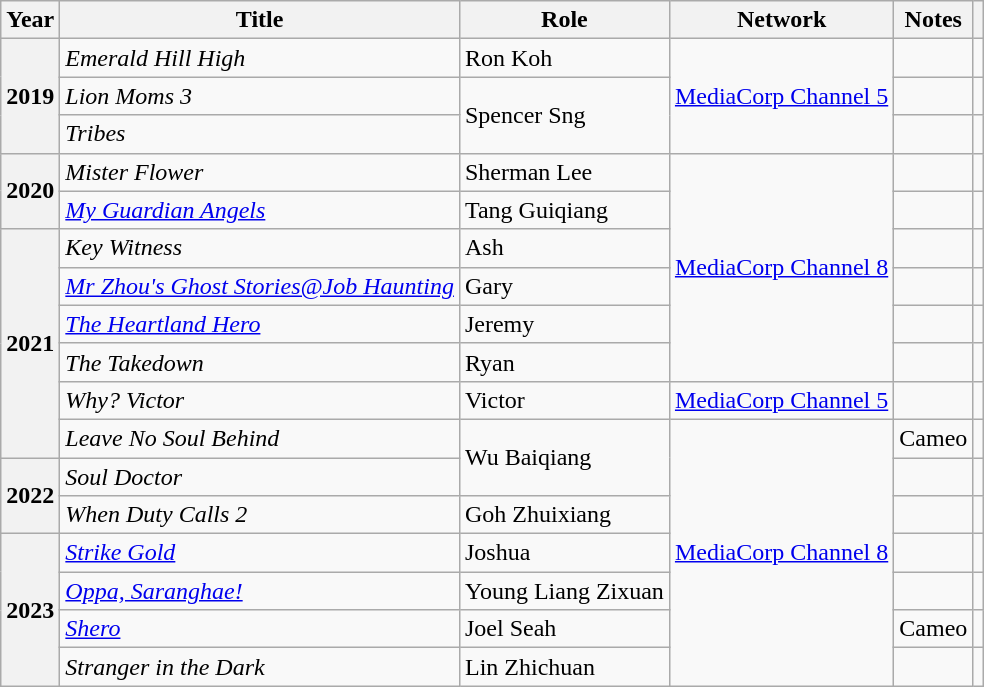<table class="wikitable sortable plainrowheaders">
<tr>
<th scope="col">Year</th>
<th scope="col">Title</th>
<th scope="col">Role</th>
<th scope="col">Network</th>
<th scope="col" class="unsortable">Notes</th>
<th scope="col" class="unsortable"></th>
</tr>
<tr>
<th scope="row" rowspan="3">2019</th>
<td><em>Emerald Hill High</em></td>
<td>Ron Koh</td>
<td rowspan="3"><a href='#'>MediaCorp Channel 5</a></td>
<td></td>
<td></td>
</tr>
<tr>
<td><em>Lion Moms 3</em></td>
<td rowspan="2">Spencer Sng</td>
<td></td>
<td></td>
</tr>
<tr>
<td><em>Tribes</em></td>
<td></td>
<td></td>
</tr>
<tr>
<th scope="row" rowspan="2">2020</th>
<td><em>Mister Flower</em></td>
<td>Sherman Lee</td>
<td rowspan="6"><a href='#'>MediaCorp Channel 8</a></td>
<td></td>
<td></td>
</tr>
<tr>
<td><em><a href='#'>My Guardian Angels</a></em></td>
<td>Tang Guiqiang</td>
<td></td>
<td></td>
</tr>
<tr>
<th scope="row" rowspan="6">2021</th>
<td><em>Key Witness</em></td>
<td>Ash</td>
<td></td>
<td></td>
</tr>
<tr>
<td><em><a href='#'>Mr Zhou's Ghost Stories@Job Haunting</a></em></td>
<td>Gary</td>
<td></td>
<td></td>
</tr>
<tr>
<td><em><a href='#'>The Heartland Hero</a></em></td>
<td>Jeremy</td>
<td></td>
<td></td>
</tr>
<tr>
<td><em>The Takedown </em></td>
<td>Ryan</td>
<td></td>
<td></td>
</tr>
<tr>
<td><em>Why? Victor</em></td>
<td>Victor</td>
<td><a href='#'>MediaCorp Channel 5</a></td>
<td></td>
<td></td>
</tr>
<tr>
<td><em>Leave No Soul Behind</em></td>
<td rowspan="2">Wu Baiqiang</td>
<td rowspan="7"><a href='#'>MediaCorp Channel 8</a></td>
<td>Cameo</td>
<td></td>
</tr>
<tr>
<th scope="row" rowspan="2">2022</th>
<td><em>Soul Doctor </em></td>
<td></td>
<td></td>
</tr>
<tr>
<td><em>When Duty Calls 2</em></td>
<td>Goh Zhuixiang</td>
<td></td>
<td></td>
</tr>
<tr>
<th scope="row" rowspan="4">2023</th>
<td><em><a href='#'>Strike Gold</a></em></td>
<td>Joshua</td>
<td></td>
<td></td>
</tr>
<tr>
<td><em><a href='#'>Oppa, Saranghae!</a></em></td>
<td>Young Liang Zixuan</td>
<td></td>
<td></td>
</tr>
<tr>
<td><em><a href='#'>Shero</a></em></td>
<td>Joel Seah</td>
<td>Cameo</td>
<td></td>
</tr>
<tr>
<td><em>Stranger in the Dark</em></td>
<td>Lin Zhichuan</td>
<td></td>
<td></td>
</tr>
</table>
